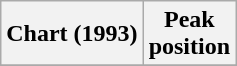<table class="wikitable">
<tr>
<th>Chart (1993)</th>
<th>Peak<br>position</th>
</tr>
<tr>
</tr>
</table>
